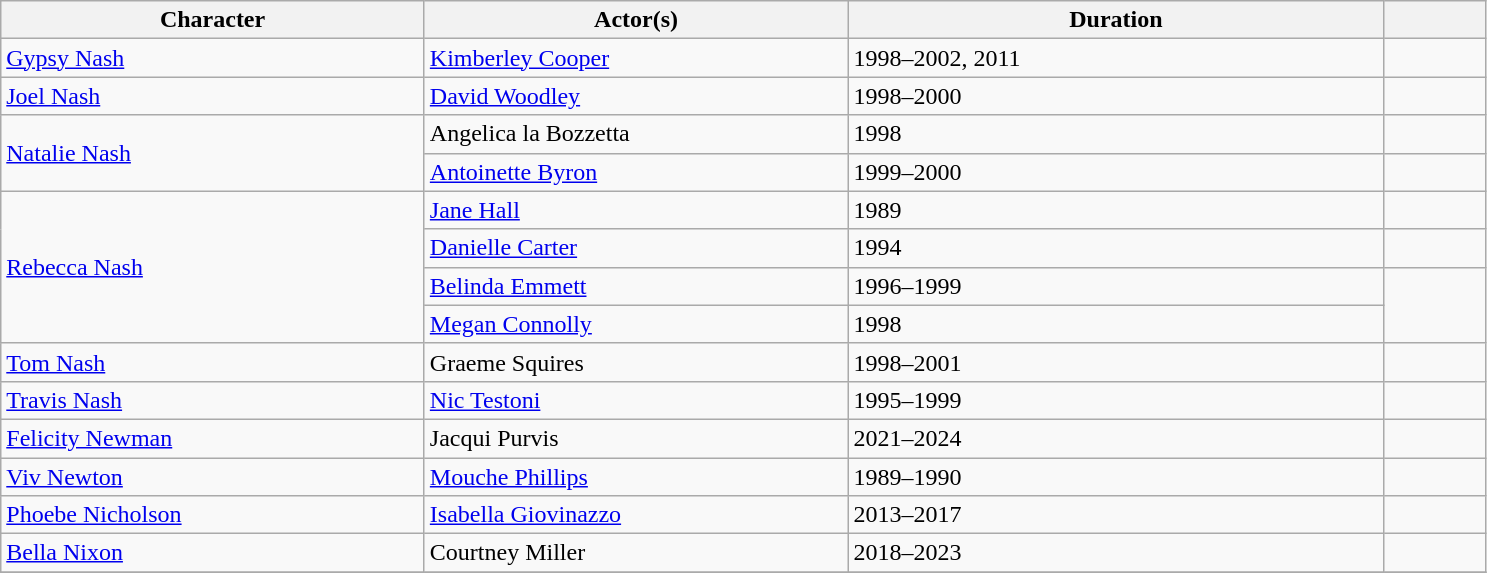<table class=wikitable>
<tr>
<th width=275>Character</th>
<th width=275>Actor(s)</th>
<th width=350>Duration</th>
<th width=60 class=unsortable></th>
</tr>
<tr>
<td><a href='#'>Gypsy Nash</a></td>
<td><a href='#'>Kimberley Cooper</a></td>
<td>1998–2002, 2011</td>
<td></td>
</tr>
<tr>
<td><a href='#'>Joel Nash</a></td>
<td><a href='#'>David Woodley</a></td>
<td>1998–2000</td>
<td></td>
</tr>
<tr>
<td rowspan=2><a href='#'>Natalie Nash</a></td>
<td>Angelica la Bozzetta</td>
<td>1998</td>
<td></td>
</tr>
<tr>
<td><a href='#'>Antoinette Byron</a></td>
<td>1999–2000</td>
<td></td>
</tr>
<tr>
<td rowspan=4><a href='#'>Rebecca Nash</a></td>
<td><a href='#'>Jane Hall</a></td>
<td>1989</td>
<td></td>
</tr>
<tr>
<td><a href='#'>Danielle Carter</a></td>
<td>1994</td>
<td></td>
</tr>
<tr>
<td><a href='#'>Belinda Emmett</a></td>
<td>1996–1999</td>
<td rowspan=2></td>
</tr>
<tr>
<td><a href='#'>Megan Connolly</a></td>
<td>1998</td>
</tr>
<tr>
<td><a href='#'>Tom Nash</a></td>
<td>Graeme Squires</td>
<td>1998–2001</td>
<td></td>
</tr>
<tr>
<td><a href='#'>Travis Nash</a></td>
<td><a href='#'>Nic Testoni</a></td>
<td>1995–1999</td>
<td></td>
</tr>
<tr>
<td><a href='#'>Felicity Newman</a></td>
<td>Jacqui Purvis</td>
<td>2021–2024</td>
<td></td>
</tr>
<tr>
<td><a href='#'>Viv Newton</a></td>
<td><a href='#'>Mouche Phillips</a></td>
<td>1989–1990</td>
<td></td>
</tr>
<tr>
<td><a href='#'>Phoebe Nicholson</a></td>
<td><a href='#'>Isabella Giovinazzo</a></td>
<td>2013–2017</td>
<td></td>
</tr>
<tr>
<td><a href='#'>Bella Nixon</a></td>
<td>Courtney Miller</td>
<td>2018–2023</td>
<td></td>
</tr>
<tr>
</tr>
</table>
